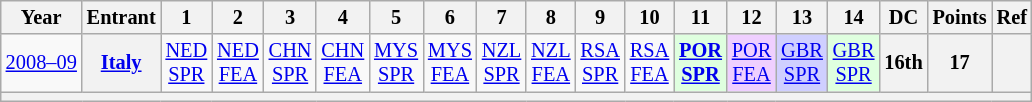<table class="wikitable" style="text-align:center; font-size:85%">
<tr>
<th>Year</th>
<th>Entrant</th>
<th>1</th>
<th>2</th>
<th>3</th>
<th>4</th>
<th>5</th>
<th>6</th>
<th>7</th>
<th>8</th>
<th>9</th>
<th>10</th>
<th>11</th>
<th>12</th>
<th>13</th>
<th>14</th>
<th>DC</th>
<th>Points</th>
<th>Ref</th>
</tr>
<tr>
<td nowrap><a href='#'>2008–09</a></td>
<th nowrap><a href='#'>Italy</a></th>
<td><a href='#'>NED<br>SPR</a></td>
<td><a href='#'>NED<br>FEA</a></td>
<td><a href='#'>CHN<br>SPR</a></td>
<td><a href='#'>CHN<br>FEA</a></td>
<td><a href='#'>MYS<br>SPR</a></td>
<td><a href='#'>MYS<br>FEA</a></td>
<td><a href='#'>NZL<br>SPR</a></td>
<td><a href='#'>NZL<br>FEA</a></td>
<td><a href='#'>RSA<br>SPR</a></td>
<td><a href='#'>RSA<br>FEA</a></td>
<td style="background:#DFFFDF;"><strong><a href='#'>POR<br>SPR</a></strong><br></td>
<td style="background:#EFCFFF;"><a href='#'>POR<br>FEA</a><br></td>
<td style="background:#CFCFFF;"><a href='#'>GBR<br>SPR</a><br></td>
<td style="background:#DFFFDF;"><a href='#'>GBR<br>SPR</a><br></td>
<th>16th</th>
<th>17</th>
<th></th>
</tr>
<tr>
<th colspan="19"></th>
</tr>
</table>
